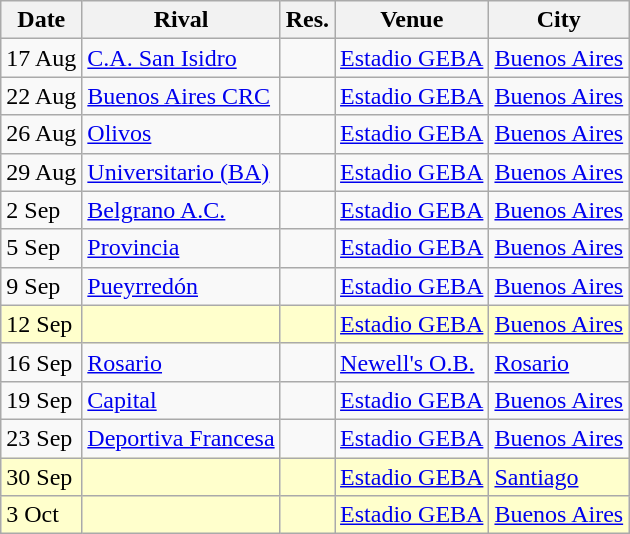<table class=wikitable>
<tr>
<th>Date</th>
<th>Rival</th>
<th>Res.</th>
<th>Venue</th>
<th>City</th>
</tr>
<tr>
<td>17 Aug</td>
<td><a href='#'>C.A. San Isidro</a></td>
<td></td>
<td><a href='#'>Estadio GEBA</a></td>
<td><a href='#'>Buenos Aires</a></td>
</tr>
<tr>
<td>22 Aug</td>
<td><a href='#'>Buenos Aires CRC</a></td>
<td></td>
<td><a href='#'>Estadio GEBA</a></td>
<td><a href='#'>Buenos Aires</a></td>
</tr>
<tr>
<td>26 Aug</td>
<td><a href='#'>Olivos</a></td>
<td></td>
<td><a href='#'>Estadio GEBA</a></td>
<td><a href='#'>Buenos Aires</a></td>
</tr>
<tr>
<td>29 Aug</td>
<td><a href='#'>Universitario (BA)</a></td>
<td></td>
<td><a href='#'>Estadio GEBA</a></td>
<td><a href='#'>Buenos Aires</a></td>
</tr>
<tr>
<td>2 Sep</td>
<td><a href='#'>Belgrano A.C.</a></td>
<td></td>
<td><a href='#'>Estadio GEBA</a></td>
<td><a href='#'>Buenos Aires</a></td>
</tr>
<tr>
<td>5 Sep</td>
<td><a href='#'>Provincia</a></td>
<td></td>
<td><a href='#'>Estadio GEBA</a></td>
<td><a href='#'>Buenos Aires</a></td>
</tr>
<tr>
<td>9 Sep</td>
<td><a href='#'>Pueyrredón</a></td>
<td></td>
<td><a href='#'>Estadio GEBA</a></td>
<td><a href='#'>Buenos Aires</a></td>
</tr>
<tr bgcolor= #ffffcc>
<td>12 Sep</td>
<td></td>
<td></td>
<td><a href='#'>Estadio GEBA</a></td>
<td><a href='#'>Buenos Aires</a></td>
</tr>
<tr>
<td>16 Sep</td>
<td><a href='#'>Rosario</a></td>
<td></td>
<td><a href='#'>Newell's O.B.</a></td>
<td><a href='#'>Rosario</a></td>
</tr>
<tr>
<td>19 Sep</td>
<td><a href='#'>Capital</a></td>
<td></td>
<td><a href='#'>Estadio GEBA</a></td>
<td><a href='#'>Buenos Aires</a></td>
</tr>
<tr>
<td>23 Sep</td>
<td><a href='#'>Deportiva Francesa</a></td>
<td></td>
<td><a href='#'>Estadio GEBA</a></td>
<td><a href='#'>Buenos Aires</a></td>
</tr>
<tr bgcolor= #ffffcc>
<td>30 Sep</td>
<td></td>
<td></td>
<td><a href='#'>Estadio GEBA</a></td>
<td><a href='#'>Santiago</a></td>
</tr>
<tr bgcolor= #ffffcc>
<td>3 Oct</td>
<td></td>
<td></td>
<td><a href='#'>Estadio GEBA</a></td>
<td><a href='#'>Buenos Aires</a></td>
</tr>
</table>
